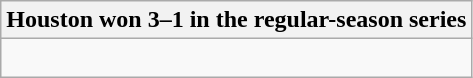<table class="wikitable collapsible collapsed">
<tr>
<th>Houston won 3–1 in the regular-season series</th>
</tr>
<tr>
<td><br>


</td>
</tr>
</table>
